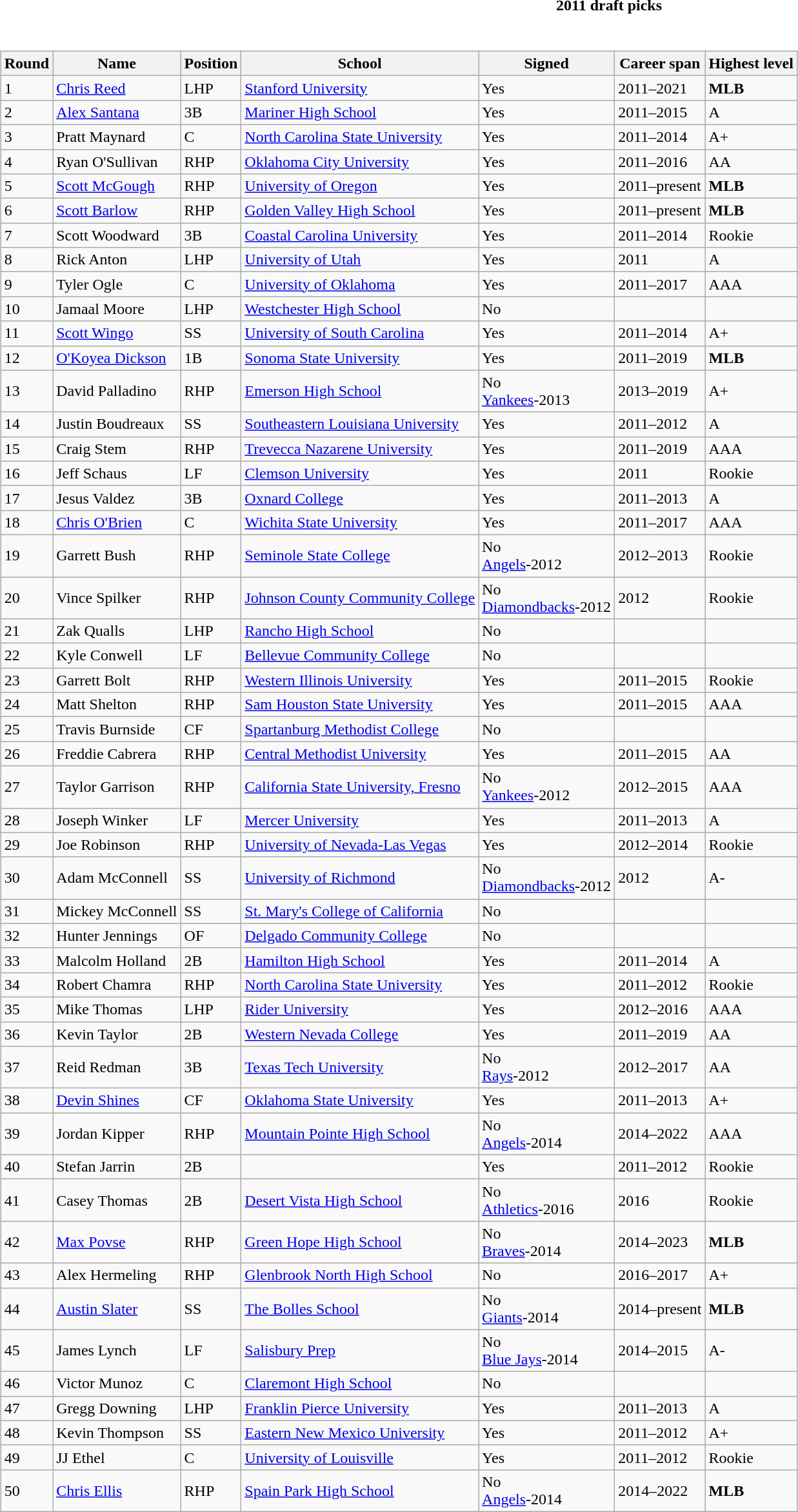<table class="toccolours collapsible collapsed" style="width:100%; background:inherit">
<tr>
<th>2011 draft picks</th>
</tr>
<tr>
<td><br><table class="wikitable">
<tr>
<th>Round</th>
<th>Name</th>
<th>Position</th>
<th>School</th>
<th>Signed</th>
<th>Career span</th>
<th>Highest level</th>
</tr>
<tr>
<td>1</td>
<td><a href='#'>Chris Reed</a></td>
<td>LHP</td>
<td><a href='#'>Stanford University</a></td>
<td>Yes</td>
<td>2011–2021</td>
<td><strong>MLB</strong></td>
</tr>
<tr>
<td>2</td>
<td><a href='#'>Alex Santana</a></td>
<td>3B</td>
<td><a href='#'>Mariner High School</a></td>
<td>Yes</td>
<td>2011–2015</td>
<td>A</td>
</tr>
<tr>
<td>3</td>
<td>Pratt Maynard</td>
<td>C</td>
<td><a href='#'>North Carolina State University</a></td>
<td>Yes</td>
<td>2011–2014</td>
<td>A+</td>
</tr>
<tr>
<td>4</td>
<td>Ryan O'Sullivan</td>
<td>RHP</td>
<td><a href='#'>Oklahoma City University</a></td>
<td>Yes</td>
<td>2011–2016</td>
<td>AA</td>
</tr>
<tr>
<td>5</td>
<td><a href='#'>Scott McGough</a></td>
<td>RHP</td>
<td><a href='#'>University of Oregon</a></td>
<td>Yes</td>
<td>2011–present</td>
<td><strong>MLB</strong></td>
</tr>
<tr>
<td>6</td>
<td><a href='#'>Scott Barlow</a></td>
<td>RHP</td>
<td><a href='#'>Golden Valley High School</a></td>
<td>Yes</td>
<td>2011–present</td>
<td><strong>MLB</strong></td>
</tr>
<tr>
<td>7</td>
<td>Scott Woodward</td>
<td>3B</td>
<td><a href='#'>Coastal Carolina University</a></td>
<td>Yes</td>
<td>2011–2014</td>
<td>Rookie</td>
</tr>
<tr>
<td>8</td>
<td>Rick Anton</td>
<td>LHP</td>
<td><a href='#'>University of Utah</a></td>
<td>Yes</td>
<td>2011</td>
<td>A</td>
</tr>
<tr>
<td>9</td>
<td>Tyler Ogle</td>
<td>C</td>
<td><a href='#'>University of Oklahoma</a></td>
<td>Yes</td>
<td>2011–2017</td>
<td>AAA</td>
</tr>
<tr>
<td>10</td>
<td>Jamaal Moore</td>
<td>LHP</td>
<td><a href='#'>Westchester High School</a></td>
<td>No</td>
<td></td>
<td></td>
</tr>
<tr>
<td>11</td>
<td><a href='#'>Scott Wingo</a></td>
<td>SS</td>
<td><a href='#'>University of South Carolina</a></td>
<td>Yes</td>
<td>2011–2014</td>
<td>A+</td>
</tr>
<tr>
<td>12</td>
<td><a href='#'>O'Koyea Dickson</a></td>
<td>1B</td>
<td><a href='#'>Sonoma State University</a></td>
<td>Yes</td>
<td>2011–2019</td>
<td><strong>MLB</strong></td>
</tr>
<tr>
<td>13</td>
<td>David Palladino</td>
<td>RHP</td>
<td><a href='#'>Emerson High School</a></td>
<td>No<br><a href='#'>Yankees</a>-2013</td>
<td>2013–2019</td>
<td>A+</td>
</tr>
<tr>
<td>14</td>
<td>Justin Boudreaux</td>
<td>SS</td>
<td><a href='#'>Southeastern Louisiana University</a></td>
<td>Yes</td>
<td>2011–2012</td>
<td>A</td>
</tr>
<tr>
<td>15</td>
<td>Craig Stem</td>
<td>RHP</td>
<td><a href='#'>Trevecca Nazarene University</a></td>
<td>Yes</td>
<td>2011–2019</td>
<td>AAA</td>
</tr>
<tr>
<td>16</td>
<td>Jeff Schaus</td>
<td>LF</td>
<td><a href='#'>Clemson University</a></td>
<td>Yes</td>
<td>2011</td>
<td>Rookie</td>
</tr>
<tr>
<td>17</td>
<td>Jesus Valdez</td>
<td>3B</td>
<td><a href='#'>Oxnard College</a></td>
<td>Yes</td>
<td>2011–2013</td>
<td>A</td>
</tr>
<tr>
<td>18</td>
<td><a href='#'>Chris O'Brien</a></td>
<td>C</td>
<td><a href='#'>Wichita State University</a></td>
<td>Yes</td>
<td>2011–2017</td>
<td>AAA</td>
</tr>
<tr>
<td>19</td>
<td>Garrett Bush</td>
<td>RHP</td>
<td><a href='#'>Seminole State College</a></td>
<td>No<br><a href='#'>Angels</a>-2012</td>
<td>2012–2013</td>
<td>Rookie</td>
</tr>
<tr>
<td>20</td>
<td>Vince Spilker</td>
<td>RHP</td>
<td><a href='#'>Johnson County Community College</a></td>
<td>No  <br><a href='#'>Diamondbacks</a>-2012</td>
<td>2012</td>
<td>Rookie</td>
</tr>
<tr>
<td>21</td>
<td>Zak Qualls</td>
<td>LHP</td>
<td><a href='#'>Rancho High School</a></td>
<td>No</td>
<td></td>
<td></td>
</tr>
<tr>
<td>22</td>
<td>Kyle Conwell</td>
<td>LF</td>
<td><a href='#'>Bellevue Community College</a></td>
<td>No</td>
<td></td>
<td></td>
</tr>
<tr>
<td>23</td>
<td>Garrett Bolt</td>
<td>RHP</td>
<td><a href='#'>Western Illinois University</a></td>
<td>Yes</td>
<td>2011–2015</td>
<td>Rookie</td>
</tr>
<tr>
<td>24</td>
<td>Matt Shelton</td>
<td>RHP</td>
<td><a href='#'>Sam Houston State University</a></td>
<td>Yes</td>
<td>2011–2015</td>
<td>AAA</td>
</tr>
<tr>
<td>25</td>
<td>Travis Burnside</td>
<td>CF</td>
<td><a href='#'>Spartanburg Methodist College</a></td>
<td>No</td>
<td></td>
<td></td>
</tr>
<tr>
<td>26</td>
<td>Freddie Cabrera</td>
<td>RHP</td>
<td><a href='#'>Central Methodist University</a></td>
<td>Yes</td>
<td>2011–2015</td>
<td>AA</td>
</tr>
<tr>
<td>27</td>
<td>Taylor Garrison</td>
<td>RHP</td>
<td><a href='#'>California State University, Fresno</a></td>
<td>No<br><a href='#'>Yankees</a>-2012</td>
<td>2012–2015</td>
<td>AAA</td>
</tr>
<tr>
<td>28</td>
<td>Joseph Winker</td>
<td>LF</td>
<td><a href='#'>Mercer University</a></td>
<td>Yes</td>
<td>2011–2013</td>
<td>A</td>
</tr>
<tr>
<td>29</td>
<td>Joe Robinson</td>
<td>RHP</td>
<td><a href='#'>University of Nevada-Las Vegas</a></td>
<td>Yes</td>
<td>2012–2014</td>
<td>Rookie</td>
</tr>
<tr>
<td>30</td>
<td>Adam McConnell</td>
<td>SS</td>
<td><a href='#'>University of Richmond</a></td>
<td>No<br><a href='#'>Diamondbacks</a>-2012</td>
<td>2012</td>
<td>A-</td>
</tr>
<tr>
<td>31</td>
<td>Mickey McConnell</td>
<td>SS</td>
<td><a href='#'>St. Mary's College of California</a></td>
<td>No</td>
<td></td>
<td></td>
</tr>
<tr>
<td>32</td>
<td>Hunter Jennings</td>
<td>OF</td>
<td><a href='#'>Delgado Community College</a></td>
<td>No</td>
<td></td>
<td></td>
</tr>
<tr>
<td>33</td>
<td>Malcolm Holland</td>
<td>2B</td>
<td><a href='#'>Hamilton High School</a></td>
<td>Yes</td>
<td>2011–2014</td>
<td>A</td>
</tr>
<tr>
<td>34</td>
<td>Robert Chamra</td>
<td>RHP</td>
<td><a href='#'>North Carolina State University</a></td>
<td>Yes</td>
<td>2011–2012</td>
<td>Rookie</td>
</tr>
<tr>
<td>35</td>
<td>Mike Thomas</td>
<td>LHP</td>
<td><a href='#'>Rider University</a></td>
<td>Yes</td>
<td>2012–2016</td>
<td>AAA</td>
</tr>
<tr>
<td>36</td>
<td>Kevin Taylor</td>
<td>2B</td>
<td><a href='#'>Western Nevada College</a></td>
<td>Yes</td>
<td>2011–2019</td>
<td>AA</td>
</tr>
<tr>
<td>37</td>
<td>Reid Redman</td>
<td>3B</td>
<td><a href='#'>Texas Tech University</a></td>
<td>No <br><a href='#'>Rays</a>-2012</td>
<td>2012–2017</td>
<td>AA</td>
</tr>
<tr>
<td>38</td>
<td><a href='#'>Devin Shines</a></td>
<td>CF</td>
<td><a href='#'>Oklahoma State University</a></td>
<td>Yes</td>
<td>2011–2013</td>
<td>A+</td>
</tr>
<tr>
<td>39</td>
<td>Jordan Kipper</td>
<td>RHP</td>
<td><a href='#'>Mountain Pointe High School</a></td>
<td>No<br><a href='#'>Angels</a>-2014</td>
<td>2014–2022</td>
<td>AAA</td>
</tr>
<tr>
<td>40</td>
<td>Stefan Jarrin</td>
<td>2B</td>
<td></td>
<td>Yes</td>
<td>2011–2012</td>
<td>Rookie</td>
</tr>
<tr>
<td>41</td>
<td>Casey Thomas</td>
<td>2B</td>
<td><a href='#'>Desert Vista High School</a></td>
<td>No<br><a href='#'>Athletics</a>-2016</td>
<td>2016</td>
<td>Rookie</td>
</tr>
<tr>
<td>42</td>
<td><a href='#'>Max Povse</a></td>
<td>RHP</td>
<td><a href='#'>Green Hope High School</a></td>
<td>No<br><a href='#'>Braves</a>-2014</td>
<td>2014–2023</td>
<td><strong>MLB</strong></td>
</tr>
<tr>
<td>43</td>
<td>Alex Hermeling</td>
<td>RHP</td>
<td><a href='#'>Glenbrook North High School</a></td>
<td>No</td>
<td>2016–2017</td>
<td>A+</td>
</tr>
<tr>
<td>44</td>
<td><a href='#'>Austin Slater</a></td>
<td>SS</td>
<td><a href='#'>The Bolles School</a></td>
<td>No<br><a href='#'>Giants</a>-2014</td>
<td>2014–present</td>
<td><strong>MLB</strong></td>
</tr>
<tr>
<td>45</td>
<td>James Lynch</td>
<td>LF</td>
<td><a href='#'>Salisbury Prep</a></td>
<td>No <br><a href='#'>Blue Jays</a>-2014</td>
<td>2014–2015</td>
<td>A-</td>
</tr>
<tr>
<td>46</td>
<td>Victor Munoz</td>
<td>C</td>
<td><a href='#'>Claremont High School</a></td>
<td>No</td>
<td></td>
<td></td>
</tr>
<tr>
<td>47</td>
<td>Gregg Downing</td>
<td>LHP</td>
<td><a href='#'>Franklin Pierce University</a></td>
<td>Yes</td>
<td>2011–2013</td>
<td>A</td>
</tr>
<tr>
<td>48</td>
<td>Kevin Thompson</td>
<td>SS</td>
<td><a href='#'>Eastern New Mexico University</a></td>
<td>Yes</td>
<td>2011–2012</td>
<td>A+</td>
</tr>
<tr>
<td>49</td>
<td>JJ Ethel</td>
<td>C</td>
<td><a href='#'>University of Louisville</a></td>
<td>Yes</td>
<td>2011–2012</td>
<td>Rookie</td>
</tr>
<tr>
<td>50</td>
<td><a href='#'>Chris Ellis</a></td>
<td>RHP</td>
<td><a href='#'>Spain Park High School</a></td>
<td>No<br><a href='#'>Angels</a>-2014</td>
<td>2014–2022</td>
<td><strong>MLB</strong></td>
</tr>
</table>
</td>
</tr>
</table>
